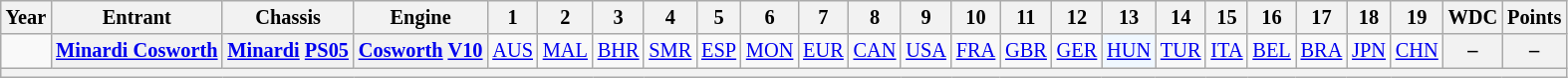<table class="wikitable" style="text-align:center; font-size:85%">
<tr>
<th>Year</th>
<th>Entrant</th>
<th>Chassis</th>
<th>Engine</th>
<th>1</th>
<th>2</th>
<th>3</th>
<th>4</th>
<th>5</th>
<th>6</th>
<th>7</th>
<th>8</th>
<th>9</th>
<th>10</th>
<th>11</th>
<th>12</th>
<th>13</th>
<th>14</th>
<th>15</th>
<th>16</th>
<th>17</th>
<th>18</th>
<th>19</th>
<th>WDC</th>
<th>Points</th>
</tr>
<tr>
<td></td>
<th nowrap><a href='#'>Minardi Cosworth</a></th>
<th nowrap><a href='#'>Minardi</a> <a href='#'>PS05</a></th>
<th nowrap><a href='#'>Cosworth</a> <a href='#'>V10</a></th>
<td><a href='#'>AUS</a></td>
<td><a href='#'>MAL</a></td>
<td><a href='#'>BHR</a></td>
<td><a href='#'>SMR</a></td>
<td><a href='#'>ESP</a></td>
<td><a href='#'>MON</a></td>
<td><a href='#'>EUR</a></td>
<td><a href='#'>CAN</a></td>
<td><a href='#'>USA</a></td>
<td><a href='#'>FRA</a></td>
<td><a href='#'>GBR</a></td>
<td><a href='#'>GER</a></td>
<td style="background:#f0f8ff;"><a href='#'>HUN</a><br></td>
<td><a href='#'>TUR</a></td>
<td><a href='#'>ITA</a></td>
<td><a href='#'>BEL</a></td>
<td><a href='#'>BRA</a></td>
<td><a href='#'>JPN</a></td>
<td><a href='#'>CHN</a></td>
<th>–</th>
<th>–</th>
</tr>
<tr>
<th colspan="25"></th>
</tr>
</table>
